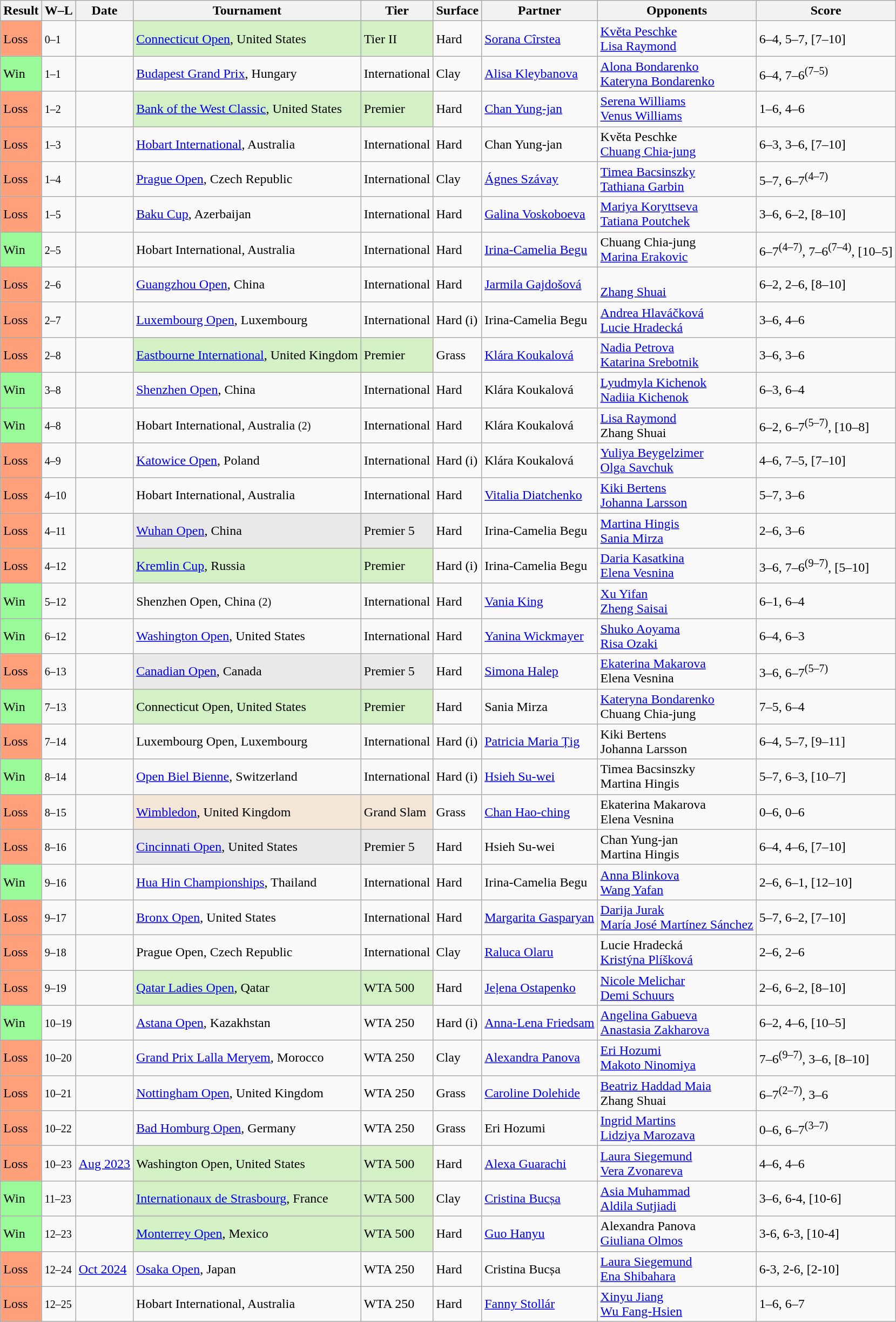<table class="sortable wikitable nowrap">
<tr>
<th>Result</th>
<th class=unsortable>W–L</th>
<th>Date</th>
<th>Tournament</th>
<th>Tier</th>
<th>Surface</th>
<th>Partner</th>
<th>Opponents</th>
<th class=unsortable>Score</th>
</tr>
<tr>
<td style=background:#ffa07a>Loss</td>
<td><small>0–1</small></td>
<td><a href='#'></a></td>
<td style=background:#d4f1c5><a href='#'>Connecticut Open</a>, United States</td>
<td style=background:#d4f1c5>Tier II</td>
<td>Hard</td>
<td> <a href='#'>Sorana Cîrstea</a></td>
<td> <a href='#'>Květa Peschke</a> <br>  <a href='#'>Lisa Raymond</a></td>
<td>6–4, 5–7, [7–10]</td>
</tr>
<tr>
<td style=background:#98fb98>Win</td>
<td><small>1–1</small></td>
<td><a href='#'></a></td>
<td><a href='#'>Budapest Grand Prix</a>, Hungary</td>
<td>International</td>
<td>Clay</td>
<td> <a href='#'>Alisa Kleybanova</a></td>
<td> <a href='#'>Alona Bondarenko</a> <br>  <a href='#'>Kateryna Bondarenko</a></td>
<td>6–4, 7–6<sup>(7–5)</sup></td>
</tr>
<tr>
<td style=background:#ffa07a>Loss</td>
<td><small>1–2</small></td>
<td><a href='#'></a></td>
<td style=background:#d4f1c5><a href='#'>Bank of the West Classic</a>, United States</td>
<td style=background:#d4f1c5>Premier</td>
<td>Hard</td>
<td> <a href='#'>Chan Yung-jan</a></td>
<td> <a href='#'>Serena Williams</a> <br>  <a href='#'>Venus Williams</a></td>
<td>1–6, 4–6</td>
</tr>
<tr>
<td style=background:#ffa07a>Loss</td>
<td><small>1–3</small></td>
<td><a href='#'></a></td>
<td><a href='#'>Hobart International</a>, Australia</td>
<td>International</td>
<td>Hard</td>
<td> Chan Yung-jan</td>
<td> Květa Peschke <br>  <a href='#'>Chuang Chia-jung</a></td>
<td>6–3, 3–6, [7–10]</td>
</tr>
<tr>
<td style=background:#ffa07a>Loss</td>
<td><small>1–4</small></td>
<td><a href='#'></a></td>
<td><a href='#'>Prague Open</a>, Czech Republic</td>
<td>International</td>
<td>Clay</td>
<td> <a href='#'>Ágnes Szávay</a></td>
<td> <a href='#'>Timea Bacsinszky</a> <br>  <a href='#'>Tathiana Garbin</a></td>
<td>5–7, 6–7<sup>(4–7)</sup></td>
</tr>
<tr>
<td style=background:#ffa07a>Loss</td>
<td><small>1–5</small></td>
<td><a href='#'></a></td>
<td><a href='#'>Baku Cup</a>, Azerbaijan</td>
<td>International</td>
<td>Hard</td>
<td> <a href='#'>Galina Voskoboeva</a></td>
<td> <a href='#'>Mariya Koryttseva</a> <br>  <a href='#'>Tatiana Poutchek</a></td>
<td>3–6, 6–2, [8–10]</td>
</tr>
<tr>
<td style=background:#98fb98>Win</td>
<td><small>2–5</small></td>
<td><a href='#'></a></td>
<td>Hobart International, Australia</td>
<td>International</td>
<td>Hard</td>
<td> <a href='#'>Irina-Camelia Begu</a></td>
<td> Chuang Chia-jung <br>  <a href='#'>Marina Erakovic</a></td>
<td>6–7<sup>(4–7)</sup>, 7–6<sup>(7–4)</sup>, [10–5]</td>
</tr>
<tr>
<td style=background:#ffa07a>Loss</td>
<td><small>2–6</small></td>
<td><a href='#'></a></td>
<td><a href='#'>Guangzhou Open</a>, China</td>
<td>International</td>
<td>Hard</td>
<td> <a href='#'>Jarmila Gajdošová</a></td>
<td> <br>  <a href='#'>Zhang Shuai</a></td>
<td>6–2, 2–6, [8–10]</td>
</tr>
<tr>
<td style=background:#ffa07a>Loss</td>
<td><small>2–7</small></td>
<td><a href='#'></a></td>
<td><a href='#'>Luxembourg Open</a>, Luxembourg</td>
<td>International</td>
<td>Hard (i)</td>
<td> Irina-Camelia Begu</td>
<td> <a href='#'>Andrea Hlaváčková</a> <br>  <a href='#'>Lucie Hradecká</a></td>
<td>3–6, 4–6</td>
</tr>
<tr>
<td style=background:#ffa07a>Loss</td>
<td><small>2–8</small></td>
<td><a href='#'></a></td>
<td style=background:#d4f1c5><a href='#'>Eastbourne International</a>, United Kingdom</td>
<td style=background:#d4f1c5>Premier</td>
<td>Grass</td>
<td> <a href='#'>Klára Koukalová</a></td>
<td> <a href='#'>Nadia Petrova</a> <br>  <a href='#'>Katarina Srebotnik</a></td>
<td>3–6, 3–6</td>
</tr>
<tr>
<td style=background:#98fb98>Win</td>
<td><small>3–8</small></td>
<td><a href='#'></a></td>
<td><a href='#'>Shenzhen Open</a>, China</td>
<td>International</td>
<td>Hard</td>
<td> Klára Koukalová</td>
<td> <a href='#'>Lyudmyla Kichenok</a> <br>  <a href='#'>Nadiia Kichenok</a></td>
<td>6–3, 6–4</td>
</tr>
<tr>
<td style=background:#98fb98>Win</td>
<td><small>4–8</small></td>
<td><a href='#'></a></td>
<td>Hobart International, Australia <small>(2)</small></td>
<td>International</td>
<td>Hard</td>
<td> Klára Koukalová</td>
<td> <a href='#'>Lisa Raymond</a> <br>  Zhang Shuai</td>
<td>6–2, 6–7<sup>(5–7)</sup>, [10–8]</td>
</tr>
<tr>
<td style=background:#ffa07a>Loss</td>
<td><small>4–9</small></td>
<td><a href='#'></a></td>
<td><a href='#'>Katowice Open</a>, Poland</td>
<td>International</td>
<td>Hard (i)</td>
<td> Klára Koukalová</td>
<td> <a href='#'>Yuliya Beygelzimer</a> <br>  <a href='#'>Olga Savchuk</a></td>
<td>4–6, 7–5, [7–10]</td>
</tr>
<tr>
<td style=background:#ffa07a>Loss</td>
<td><small>4–10</small></td>
<td><a href='#'></a></td>
<td>Hobart International, Australia</td>
<td>International</td>
<td>Hard</td>
<td> <a href='#'>Vitalia Diatchenko</a></td>
<td> <a href='#'>Kiki Bertens</a> <br>  <a href='#'>Johanna Larsson</a></td>
<td>5–7, 3–6</td>
</tr>
<tr>
<td style=background:#ffa07a>Loss</td>
<td><small>4–11</small></td>
<td><a href='#'></a></td>
<td style=background:#e9e9e9><a href='#'>Wuhan Open</a>, China</td>
<td style=background:#e9e9e9>Premier 5</td>
<td>Hard</td>
<td> Irina-Camelia Begu</td>
<td> <a href='#'>Martina Hingis</a> <br>  <a href='#'>Sania Mirza</a></td>
<td>2–6, 3–6</td>
</tr>
<tr>
<td style=background:#ffa07a>Loss</td>
<td><small>4–12</small></td>
<td><a href='#'></a></td>
<td style=background:#d4f1c5><a href='#'>Kremlin Cup</a>, Russia</td>
<td style=background:#d4f1c5>Premier</td>
<td>Hard (i)</td>
<td> Irina-Camelia Begu</td>
<td> <a href='#'>Daria Kasatkina</a> <br>  <a href='#'>Elena Vesnina</a></td>
<td>3–6, 7–6<sup>(9–7)</sup>, [5–10]</td>
</tr>
<tr>
<td style=background:#98fb98>Win</td>
<td><small>5–12</small></td>
<td><a href='#'></a></td>
<td>Shenzhen Open, China <small>(2)</small></td>
<td>International</td>
<td>Hard</td>
<td> <a href='#'>Vania King</a></td>
<td> <a href='#'>Xu Yifan</a> <br>  <a href='#'>Zheng Saisai</a></td>
<td>6–1, 6–4</td>
</tr>
<tr>
<td style=background:#98fb98>Win</td>
<td><small>6–12</small></td>
<td><a href='#'></a></td>
<td><a href='#'>Washington Open</a>, United States</td>
<td>International</td>
<td>Hard</td>
<td> <a href='#'>Yanina Wickmayer</a></td>
<td> <a href='#'>Shuko Aoyama</a> <br>  <a href='#'>Risa Ozaki</a></td>
<td>6–4, 6–3</td>
</tr>
<tr>
<td style=background:#ffa07a>Loss</td>
<td><small>6–13</small></td>
<td><a href='#'></a></td>
<td style=background:#e9e9e9><a href='#'>Canadian Open</a>, Canada</td>
<td style=background:#e9e9e9>Premier 5</td>
<td>Hard</td>
<td> <a href='#'>Simona Halep</a></td>
<td> <a href='#'>Ekaterina Makarova</a> <br>  Elena Vesnina</td>
<td>3–6, 6–7<sup>(5–7)</sup></td>
</tr>
<tr>
<td style=background:#98fb98>Win</td>
<td><small>7–13</small></td>
<td><a href='#'></a></td>
<td style=background:#d4f1c5>Connecticut Open, United States</td>
<td style=background:#d4f1c5>Premier</td>
<td>Hard</td>
<td> Sania Mirza</td>
<td> <a href='#'>Kateryna Bondarenko</a> <br>  Chuang Chia-jung</td>
<td>7–5, 6–4</td>
</tr>
<tr>
<td style=background:#ffa07a>Loss</td>
<td><small>7–14</small></td>
<td><a href='#'></a></td>
<td>Luxembourg Open, Luxembourg</td>
<td>International</td>
<td>Hard (i)</td>
<td> <a href='#'>Patricia Maria Țig</a></td>
<td> Kiki Bertens <br>  Johanna Larsson</td>
<td>6–4, 5–7, [9–11]</td>
</tr>
<tr>
<td bgcolor=98FB98>Win</td>
<td><small>8–14</small></td>
<td><a href='#'></a></td>
<td><a href='#'>Open Biel Bienne</a>, Switzerland</td>
<td>International</td>
<td>Hard (i)</td>
<td> <a href='#'>Hsieh Su-wei</a></td>
<td> Timea Bacsinszky <br>  Martina Hingis</td>
<td>5–7, 6–3, [10–7]</td>
</tr>
<tr>
<td style=background:#ffa07a>Loss</td>
<td><small>8–15</small></td>
<td><a href='#'></a></td>
<td style=background:#f3e6d7><a href='#'>Wimbledon</a>, United Kingdom</td>
<td style=background:#f3e6d7>Grand Slam</td>
<td>Grass</td>
<td> <a href='#'>Chan Hao-ching</a></td>
<td> Ekaterina Makarova <br>  Elena Vesnina</td>
<td>0–6, 0–6</td>
</tr>
<tr>
<td style=background:#ffa07a>Loss</td>
<td><small>8–16</small></td>
<td><a href='#'></a></td>
<td style=background:#e9e9e9><a href='#'>Cincinnati Open</a>, United States</td>
<td style=background:#e9e9e9>Premier 5</td>
<td>Hard</td>
<td> Hsieh Su-wei</td>
<td> Chan Yung-jan <br>  Martina Hingis</td>
<td>6–4, 4–6, [7–10]</td>
</tr>
<tr>
<td bgcolor=98FB98>Win</td>
<td><small>9–16</small></td>
<td><a href='#'></a></td>
<td><a href='#'>Hua Hin Championships</a>, Thailand</td>
<td>International</td>
<td>Hard</td>
<td> Irina-Camelia Begu</td>
<td> <a href='#'>Anna Blinkova</a> <br>  <a href='#'>Wang Yafan</a></td>
<td>2–6, 6–1, [12–10]</td>
</tr>
<tr>
<td bgcolor=FFA07A>Loss</td>
<td><small>9–17</small></td>
<td><a href='#'></a></td>
<td><a href='#'>Bronx Open</a>, United States</td>
<td>International</td>
<td>Hard</td>
<td> <a href='#'>Margarita Gasparyan</a></td>
<td> <a href='#'>Darija Jurak</a> <br>  <a href='#'>María José Martínez Sánchez</a></td>
<td>5–7, 6–2, [7–10]</td>
</tr>
<tr>
<td bgcolor=FFA07A>Loss</td>
<td><small>9–18</small></td>
<td><a href='#'></a></td>
<td>Prague Open, Czech Republic</td>
<td>International</td>
<td>Clay</td>
<td> <a href='#'>Raluca Olaru</a></td>
<td> Lucie Hradecká <br>  <a href='#'>Kristýna Plíšková</a></td>
<td>2–6, 2–6</td>
</tr>
<tr>
<td bgcolor=FFA07A>Loss</td>
<td><small>9–19</small></td>
<td><a href='#'></a></td>
<td style=background:#d4f1c5><a href='#'>Qatar Ladies Open</a>, Qatar</td>
<td style=background:#d4f1c5>WTA 500</td>
<td>Hard</td>
<td> <a href='#'>Jeļena Ostapenko</a></td>
<td> <a href='#'>Nicole Melichar</a> <br>  <a href='#'>Demi Schuurs</a></td>
<td>2–6, 6–2, [8–10]</td>
</tr>
<tr>
<td bgcolor=98FB98>Win</td>
<td><small>10–19</small></td>
<td><a href='#'></a></td>
<td><a href='#'>Astana Open</a>, Kazakhstan</td>
<td>WTA 250</td>
<td>Hard (i)</td>
<td> <a href='#'>Anna-Lena Friedsam</a></td>
<td> <a href='#'>Angelina Gabueva</a> <br>  <a href='#'>Anastasia Zakharova</a></td>
<td>6–2, 4–6, [10–5]</td>
</tr>
<tr>
<td bgcolor=FFA07A>Loss</td>
<td><small>10–20</small></td>
<td><a href='#'></a></td>
<td><a href='#'>Grand Prix Lalla Meryem</a>, Morocco</td>
<td>WTA 250</td>
<td>Clay</td>
<td> <a href='#'>Alexandra Panova</a></td>
<td> <a href='#'>Eri Hozumi</a> <br>  <a href='#'>Makoto Ninomiya</a></td>
<td>7–6<sup>(9–7)</sup>, 3–6, [8–10]</td>
</tr>
<tr>
<td bgcolor=FFA07A>Loss</td>
<td><small>10–21</small></td>
<td><a href='#'></a></td>
<td><a href='#'>Nottingham Open</a>, United Kingdom</td>
<td>WTA 250</td>
<td>Grass</td>
<td> <a href='#'>Caroline Dolehide</a></td>
<td> <a href='#'>Beatriz Haddad Maia</a> <br>  Zhang Shuai</td>
<td>6–7<sup>(2–7)</sup>, 3–6</td>
</tr>
<tr>
<td bgcolor=FFA07A>Loss</td>
<td><small>10–22</small></td>
<td><a href='#'></a></td>
<td><a href='#'>Bad Homburg Open</a>, Germany</td>
<td>WTA 250</td>
<td>Grass</td>
<td> Eri Hozumi</td>
<td> <a href='#'>Ingrid Martins</a> <br>  <a href='#'>Lidziya Marozava</a></td>
<td>0–6, 6–7<sup>(3–7)</sup></td>
</tr>
<tr>
<td style="background:#ffa07a;">Loss</td>
<td><small>10–23</small></td>
<td><a href='#'>Aug 2023</a></td>
<td bgcolor=d4f1c5>Washington Open, United States</td>
<td bgcolor=d4f1c5>WTA 500</td>
<td>Hard</td>
<td> <a href='#'>Alexa Guarachi</a></td>
<td> <a href='#'>Laura Siegemund</a> <br>  <a href='#'>Vera Zvonareva</a></td>
<td>4–6, 4–6</td>
</tr>
<tr>
<td style="background:#98FB98;">Win</td>
<td><small>11–23</small></td>
<td><a href='#'></a></td>
<td bgcolor=d4f1c5><a href='#'>Internationaux de Strasbourg</a>, France</td>
<td bgcolor=d4f1c5>WTA 500</td>
<td>Clay</td>
<td> <a href='#'>Cristina Bucșa</a></td>
<td> <a href='#'>Asia Muhammad</a> <br>  <a href='#'>Aldila Sutjiadi</a></td>
<td>3–6, 6-4, [10-6]</td>
</tr>
<tr>
<td bgcolor=98FB98>Win</td>
<td><small>12–23</small></td>
<td><a href='#'></a></td>
<td bgcolor=d4f1c5><a href='#'>Monterrey Open</a>, Mexico</td>
<td bgcolor=d4f1c5>WTA 500</td>
<td>Hard</td>
<td> <a href='#'>Guo Hanyu</a></td>
<td> Alexandra Panova <br>  <a href='#'>Giuliana Olmos</a></td>
<td>3-6, 6-3, [10-4]</td>
</tr>
<tr>
<td style="background:#ffa07a;">Loss</td>
<td><small>12–24</small></td>
<td><a href='#'>Oct 2024</a></td>
<td><a href='#'>Osaka Open</a>, Japan</td>
<td>WTA 250</td>
<td>Hard</td>
<td> Cristina Bucșa</td>
<td> <a href='#'>Laura Siegemund</a> <br>  <a href='#'>Ena Shibahara</a></td>
<td>6-3, 2-6, [2-10]</td>
</tr>
<tr>
<td style=background:#ffa07a>Loss</td>
<td><small>12–25</small></td>
<td><a href='#'></a></td>
<td>Hobart International, Australia</td>
<td>WTA 250</td>
<td>Hard</td>
<td> <a href='#'>Fanny Stollár</a></td>
<td> <a href='#'>Xinyu Jiang</a> <br>  <a href='#'>Wu Fang-Hsien</a></td>
<td>1–6, 6–7</td>
</tr>
</table>
